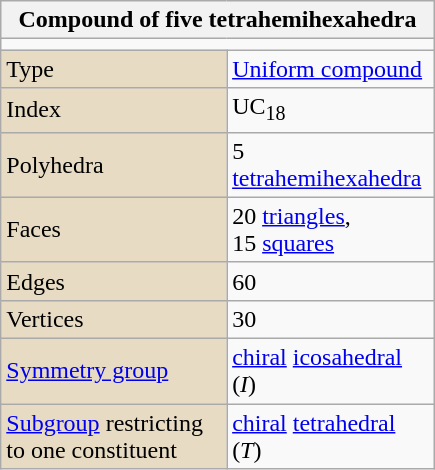<table class="wikitable" style="float:right; margin-left:8px; width:290px">
<tr>
<th bgcolor=#e7dcc3 colspan=2>Compound of five tetrahemihexahedra</th>
</tr>
<tr>
<td align=center colspan=2></td>
</tr>
<tr>
<td bgcolor=#e7dcc3>Type</td>
<td><a href='#'>Uniform compound</a></td>
</tr>
<tr>
<td bgcolor=#e7dcc3>Index</td>
<td>UC<sub>18</sub></td>
</tr>
<tr>
<td bgcolor=#e7dcc3>Polyhedra</td>
<td>5 <a href='#'>tetrahemihexahedra</a></td>
</tr>
<tr>
<td bgcolor=#e7dcc3>Faces</td>
<td>20 <a href='#'>triangles</a>,<br>15 <a href='#'>squares</a></td>
</tr>
<tr>
<td bgcolor=#e7dcc3>Edges</td>
<td>60</td>
</tr>
<tr>
<td bgcolor=#e7dcc3>Vertices</td>
<td>30</td>
</tr>
<tr>
<td bgcolor=#e7dcc3><a href='#'>Symmetry group</a></td>
<td><a href='#'>chiral</a> <a href='#'>icosahedral</a> (<em>I</em>)</td>
</tr>
<tr>
<td bgcolor=#e7dcc3><a href='#'>Subgroup</a> restricting to one constituent</td>
<td><a href='#'>chiral</a> <a href='#'>tetrahedral</a> (<em>T</em>)</td>
</tr>
</table>
